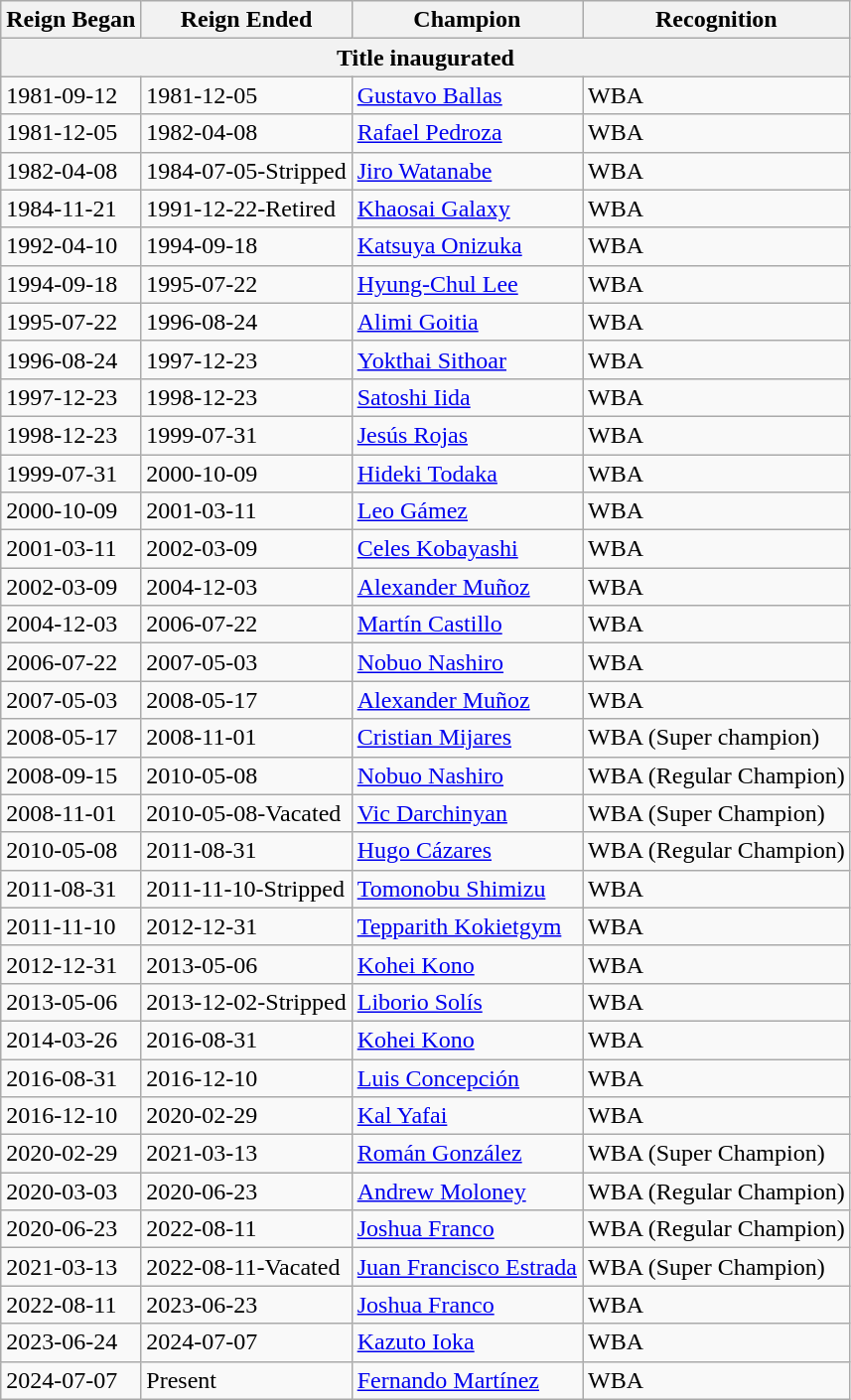<table class="wikitable">
<tr>
<th>Reign Began</th>
<th>Reign Ended</th>
<th>Champion</th>
<th>Recognition</th>
</tr>
<tr>
<th colspan="4">Title inaugurated</th>
</tr>
<tr>
<td>1981-09-12</td>
<td>1981-12-05</td>
<td> <a href='#'>Gustavo Ballas</a></td>
<td>WBA</td>
</tr>
<tr>
<td>1981-12-05</td>
<td>1982-04-08</td>
<td> <a href='#'>Rafael Pedroza</a></td>
<td>WBA</td>
</tr>
<tr>
<td>1982-04-08</td>
<td>1984-07-05-Stripped</td>
<td> <a href='#'>Jiro Watanabe</a></td>
<td>WBA</td>
</tr>
<tr>
<td>1984-11-21</td>
<td>1991-12-22-Retired</td>
<td> <a href='#'>Khaosai Galaxy</a></td>
<td>WBA</td>
</tr>
<tr>
<td>1992-04-10</td>
<td>1994-09-18</td>
<td> <a href='#'>Katsuya Onizuka</a></td>
<td>WBA</td>
</tr>
<tr>
<td>1994-09-18</td>
<td>1995-07-22</td>
<td> <a href='#'>Hyung-Chul Lee</a></td>
<td>WBA</td>
</tr>
<tr>
<td>1995-07-22</td>
<td>1996-08-24</td>
<td> <a href='#'>Alimi Goitia</a></td>
<td>WBA</td>
</tr>
<tr>
<td>1996-08-24</td>
<td>1997-12-23</td>
<td> <a href='#'>Yokthai Sithoar</a></td>
<td>WBA</td>
</tr>
<tr>
<td>1997-12-23</td>
<td>1998-12-23</td>
<td> <a href='#'>Satoshi Iida</a></td>
<td>WBA</td>
</tr>
<tr>
<td>1998-12-23</td>
<td>1999-07-31</td>
<td> <a href='#'>Jesús Rojas</a></td>
<td>WBA</td>
</tr>
<tr>
<td>1999-07-31</td>
<td>2000-10-09</td>
<td> <a href='#'>Hideki Todaka</a></td>
<td>WBA</td>
</tr>
<tr>
<td>2000-10-09</td>
<td>2001-03-11</td>
<td> <a href='#'>Leo Gámez</a></td>
<td>WBA</td>
</tr>
<tr>
<td>2001-03-11</td>
<td>2002-03-09</td>
<td> <a href='#'>Celes Kobayashi</a></td>
<td>WBA</td>
</tr>
<tr>
<td>2002-03-09</td>
<td>2004-12-03</td>
<td> <a href='#'>Alexander Muñoz</a></td>
<td>WBA</td>
</tr>
<tr>
<td>2004-12-03</td>
<td>2006-07-22</td>
<td> <a href='#'>Martín Castillo</a></td>
<td>WBA</td>
</tr>
<tr>
<td>2006-07-22</td>
<td>2007-05-03</td>
<td> <a href='#'>Nobuo Nashiro</a></td>
<td>WBA</td>
</tr>
<tr>
<td>2007-05-03</td>
<td>2008-05-17</td>
<td> <a href='#'>Alexander Muñoz</a></td>
<td>WBA</td>
</tr>
<tr>
<td>2008-05-17</td>
<td>2008-11-01</td>
<td> <a href='#'>Cristian Mijares</a></td>
<td>WBA (Super champion)</td>
</tr>
<tr>
<td>2008-09-15</td>
<td>2010-05-08</td>
<td> <a href='#'>Nobuo Nashiro</a></td>
<td>WBA (Regular Champion)</td>
</tr>
<tr>
<td>2008-11-01</td>
<td>2010-05-08-Vacated</td>
<td> <a href='#'>Vic Darchinyan</a></td>
<td>WBA (Super Champion)</td>
</tr>
<tr>
<td>2010-05-08</td>
<td>2011-08-31</td>
<td> <a href='#'>Hugo Cázares</a></td>
<td>WBA (Regular Champion)</td>
</tr>
<tr>
<td>2011-08-31</td>
<td>2011-11-10-Stripped</td>
<td> <a href='#'>Tomonobu Shimizu</a></td>
<td>WBA</td>
</tr>
<tr>
<td>2011-11-10</td>
<td>2012-12-31</td>
<td> <a href='#'>Tepparith Kokietgym</a></td>
<td>WBA</td>
</tr>
<tr>
<td>2012-12-31</td>
<td>2013-05-06</td>
<td> <a href='#'>Kohei Kono</a></td>
<td>WBA</td>
</tr>
<tr>
<td>2013-05-06</td>
<td>2013-12-02-Stripped</td>
<td> <a href='#'>Liborio Solís</a></td>
<td>WBA</td>
</tr>
<tr>
<td>2014-03-26</td>
<td>2016-08-31</td>
<td> <a href='#'>Kohei Kono</a></td>
<td>WBA</td>
</tr>
<tr>
<td>2016-08-31</td>
<td>2016-12-10</td>
<td> <a href='#'>Luis Concepción</a></td>
<td>WBA</td>
</tr>
<tr>
<td>2016-12-10</td>
<td>2020-02-29</td>
<td> <a href='#'>Kal Yafai</a></td>
<td>WBA</td>
</tr>
<tr>
<td>2020-02-29</td>
<td>2021-03-13</td>
<td> <a href='#'>Román González</a></td>
<td>WBA (Super Champion)</td>
</tr>
<tr>
<td>2020-03-03</td>
<td>2020-06-23</td>
<td> <a href='#'>Andrew Moloney</a></td>
<td>WBA (Regular Champion)</td>
</tr>
<tr>
<td>2020-06-23</td>
<td>2022-08-11</td>
<td> <a href='#'>Joshua Franco</a></td>
<td>WBA (Regular Champion)</td>
</tr>
<tr>
<td>2021-03-13</td>
<td>2022-08-11-Vacated</td>
<td> <a href='#'>Juan Francisco Estrada</a></td>
<td>WBA (Super Champion)</td>
</tr>
<tr>
<td>2022-08-11</td>
<td>2023-06-23</td>
<td> <a href='#'>Joshua Franco</a></td>
<td>WBA</td>
</tr>
<tr>
<td>2023-06-24</td>
<td>2024-07-07</td>
<td> <a href='#'>Kazuto Ioka</a></td>
<td>WBA</td>
</tr>
<tr>
<td>2024-07-07</td>
<td>Present</td>
<td> <a href='#'>Fernando Martínez</a></td>
<td>WBA</td>
</tr>
</table>
